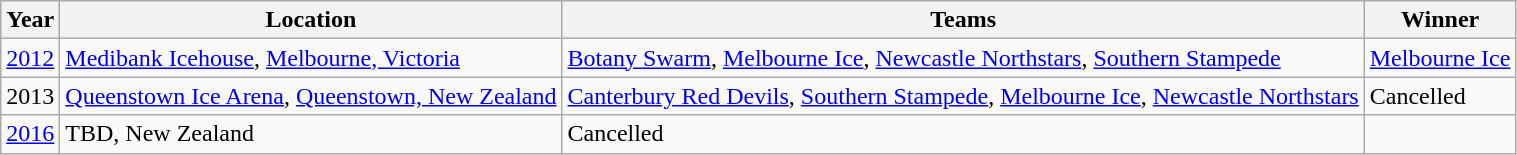<table class="wikitable">
<tr>
<th>Year</th>
<th>Location</th>
<th>Teams</th>
<th>Winner</th>
</tr>
<tr>
<td><a href='#'>2012</a></td>
<td><a href='#'>Medibank Icehouse</a>, <a href='#'>Melbourne, Victoria</a></td>
<td><a href='#'>Botany Swarm</a>, <a href='#'>Melbourne Ice</a>, <a href='#'>Newcastle Northstars</a>, <a href='#'>Southern Stampede</a></td>
<td><a href='#'>Melbourne Ice</a></td>
</tr>
<tr>
<td>2013</td>
<td><a href='#'>Queenstown Ice Arena</a>, <a href='#'>Queenstown, New Zealand</a></td>
<td><a href='#'>Canterbury Red Devils</a>, <a href='#'>Southern Stampede</a>, <a href='#'>Melbourne Ice</a>, <a href='#'>Newcastle Northstars</a></td>
<td>Cancelled</td>
</tr>
<tr>
<td><a href='#'>2016</a></td>
<td>TBD, New Zealand</td>
<td>Cancelled</td>
<td></td>
</tr>
</table>
